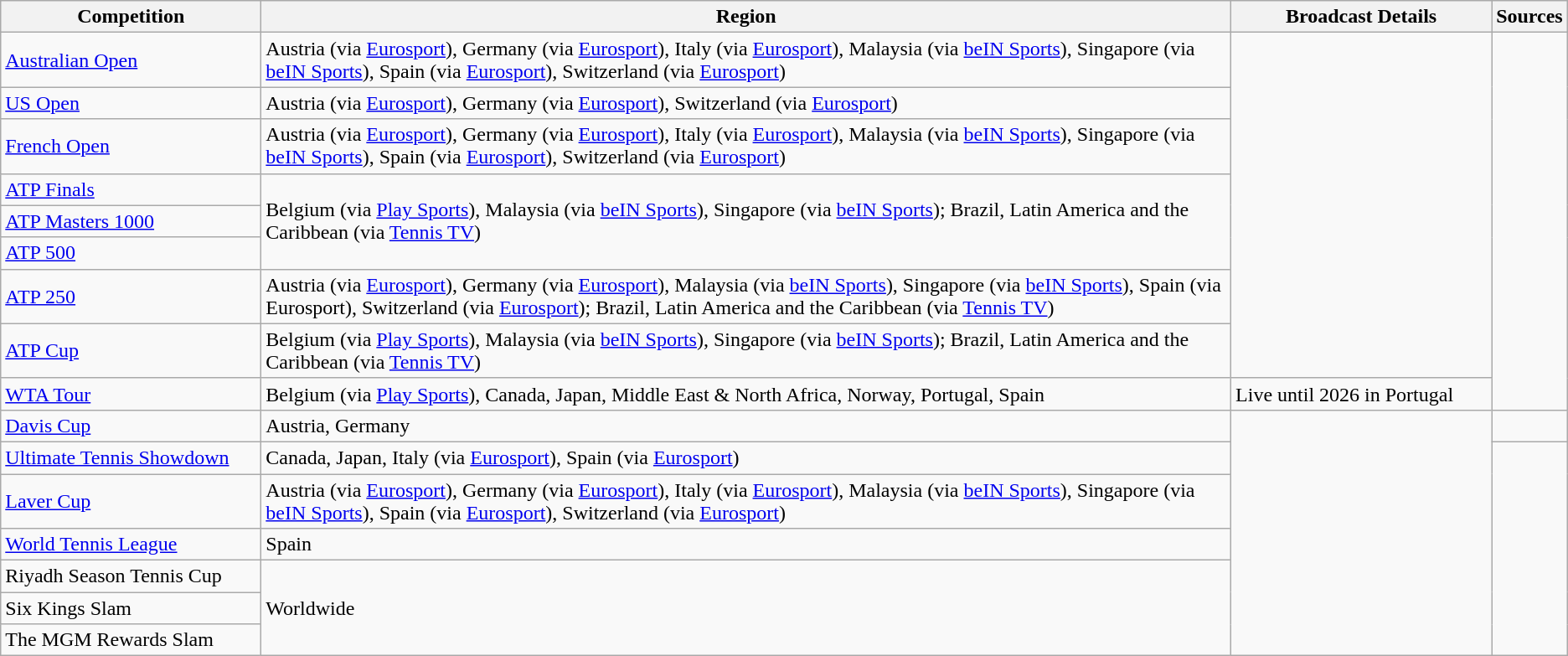<table class="wikitable">
<tr>
<th width="200">Competition</th>
<th>Region</th>
<th width="200">Broadcast Details</th>
<th>Sources</th>
</tr>
<tr>
<td><a href='#'>Australian Open</a></td>
<td>Austria (via <a href='#'>Eurosport</a>), Germany (via <a href='#'>Eurosport</a>), Italy (via <a href='#'>Eurosport</a>), Malaysia (via <a href='#'>beIN Sports</a>), Singapore (via <a href='#'>beIN Sports</a>), Spain (via <a href='#'>Eurosport</a>), Switzerland (via <a href='#'>Eurosport</a>)</td>
<td rowspan="8"></td>
<td rowspan="9"></td>
</tr>
<tr>
<td><a href='#'>US Open</a></td>
<td>Austria (via <a href='#'>Eurosport</a>), Germany (via <a href='#'>Eurosport</a>), Switzerland (via <a href='#'>Eurosport</a>)</td>
</tr>
<tr>
<td><a href='#'>French Open</a></td>
<td>Austria (via <a href='#'>Eurosport</a>), Germany (via <a href='#'>Eurosport</a>), Italy (via <a href='#'>Eurosport</a>), Malaysia (via <a href='#'>beIN Sports</a>), Singapore (via <a href='#'>beIN Sports</a>), Spain (via <a href='#'>Eurosport</a>), Switzerland (via <a href='#'>Eurosport</a>)</td>
</tr>
<tr>
<td><a href='#'>ATP Finals</a></td>
<td rowspan="3">Belgium (via <a href='#'>Play Sports</a>), Malaysia (via <a href='#'>beIN Sports</a>), Singapore (via <a href='#'>beIN Sports</a>); Brazil, Latin America and the Caribbean (via <a href='#'>Tennis TV</a>)</td>
</tr>
<tr>
<td><a href='#'>ATP Masters 1000</a></td>
</tr>
<tr>
<td><a href='#'>ATP 500</a></td>
</tr>
<tr>
<td><a href='#'>ATP 250</a></td>
<td>Austria (via <a href='#'>Eurosport</a>), Germany (via <a href='#'>Eurosport</a>), Malaysia (via <a href='#'>beIN Sports</a>), Singapore (via <a href='#'>beIN Sports</a>), Spain (via Eurosport), Switzerland (via <a href='#'>Eurosport</a>); Brazil, Latin America and the Caribbean (via <a href='#'>Tennis TV</a>)</td>
</tr>
<tr>
<td><a href='#'>ATP Cup</a></td>
<td>Belgium (via <a href='#'>Play Sports</a>), Malaysia (via <a href='#'>beIN Sports</a>), Singapore (via <a href='#'>beIN Sports</a>); Brazil, Latin America and the Caribbean (via <a href='#'>Tennis TV</a>)</td>
</tr>
<tr>
<td><a href='#'>WTA Tour</a></td>
<td>Belgium (via <a href='#'>Play Sports</a>), Canada, Japan, Middle East & North Africa, Norway, Portugal, Spain</td>
<td>Live until 2026 in Portugal</td>
</tr>
<tr>
<td><a href='#'>Davis Cup</a></td>
<td>Austria, Germany</td>
<td rowspan="7"></td>
<td></td>
</tr>
<tr>
<td><a href='#'>Ultimate Tennis Showdown</a></td>
<td>Canada, Japan, Italy (via <a href='#'>Eurosport</a>), Spain (via <a href='#'>Eurosport</a>)</td>
<td rowspan="6"></td>
</tr>
<tr>
<td><a href='#'>Laver Cup</a></td>
<td>Austria (via <a href='#'>Eurosport</a>), Germany (via <a href='#'>Eurosport</a>), Italy (via <a href='#'>Eurosport</a>), Malaysia (via <a href='#'>beIN Sports</a>), Singapore (via <a href='#'>beIN Sports</a>), Spain (via <a href='#'>Eurosport</a>), Switzerland (via <a href='#'>Eurosport</a>)</td>
</tr>
<tr>
<td><a href='#'>World Tennis League</a></td>
<td>Spain</td>
</tr>
<tr>
<td>Riyadh Season Tennis Cup</td>
<td rowspan="3">Worldwide</td>
</tr>
<tr>
<td>Six Kings Slam</td>
</tr>
<tr>
<td>The MGM Rewards Slam</td>
</tr>
</table>
